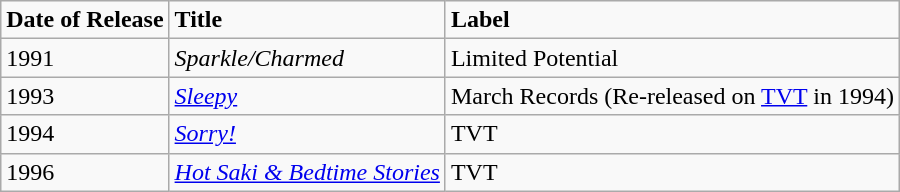<table class="wikitable">
<tr>
<td><strong>Date of Release</strong></td>
<td><strong>Title</strong></td>
<td><strong>Label</strong></td>
</tr>
<tr>
<td>1991</td>
<td><em>Sparkle/Charmed</em></td>
<td>Limited Potential</td>
</tr>
<tr>
<td>1993</td>
<td><em><a href='#'>Sleepy</a></em></td>
<td>March Records (Re-released on <a href='#'>TVT</a> in 1994)</td>
</tr>
<tr>
<td>1994</td>
<td><em><a href='#'>Sorry!</a></em></td>
<td>TVT</td>
</tr>
<tr>
<td>1996</td>
<td><em><a href='#'>Hot Saki & Bedtime Stories</a></em></td>
<td>TVT</td>
</tr>
</table>
